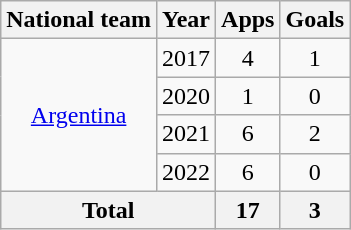<table class="wikitable" style="text-align:center">
<tr>
<th>National team</th>
<th>Year</th>
<th>Apps</th>
<th>Goals</th>
</tr>
<tr>
<td rowspan="4"><a href='#'>Argentina</a></td>
<td>2017</td>
<td>4</td>
<td>1</td>
</tr>
<tr>
<td>2020</td>
<td>1</td>
<td>0</td>
</tr>
<tr>
<td>2021</td>
<td>6</td>
<td>2</td>
</tr>
<tr>
<td>2022</td>
<td>6</td>
<td>0</td>
</tr>
<tr>
<th colspan="2">Total</th>
<th>17</th>
<th>3</th>
</tr>
</table>
